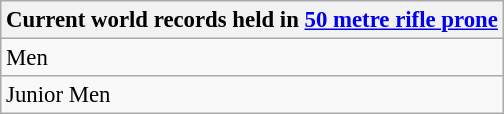<table class="wikitable" style="font-size: 95%">
<tr>
<th colspan=9>Current world records held in <a href='#'>50 metre rifle prone</a></th>
</tr>
<tr>
<td>Men<br></td>
</tr>
<tr>
<td>Junior Men<br></td>
</tr>
</table>
